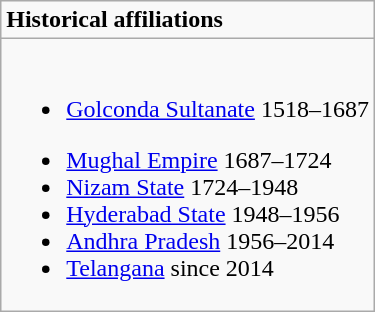<table role="Historical affiliations" class="wikitable mw-collapsible autocollapse">
<tr>
<td><strong>Historical affiliations</strong></td>
</tr>
<tr>
<td><br><ul><li> <a href='#'>Golconda Sultanate</a> 1518–1687</li></ul><ul><li> <a href='#'>Mughal Empire</a> 1687–1724</li><li> <a href='#'>Nizam State</a> 1724–1948</li><li> <a href='#'>Hyderabad State</a> 1948–1956</li><li> <a href='#'>Andhra Pradesh</a> 1956–2014</li><li> <a href='#'>Telangana</a> since 2014</li></ul></td>
</tr>
</table>
